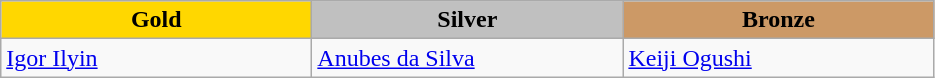<table class="wikitable" style="text-align:left">
<tr align="center">
<td width=200 bgcolor=gold><strong>Gold</strong></td>
<td width=200 bgcolor=silver><strong>Silver</strong></td>
<td width=200 bgcolor=CC9966><strong>Bronze</strong></td>
</tr>
<tr>
<td><a href='#'>Igor Ilyin</a><br><em></em></td>
<td><a href='#'>Anubes da Silva</a><br><em></em></td>
<td><a href='#'>Keiji Ogushi</a><br><em></em></td>
</tr>
</table>
